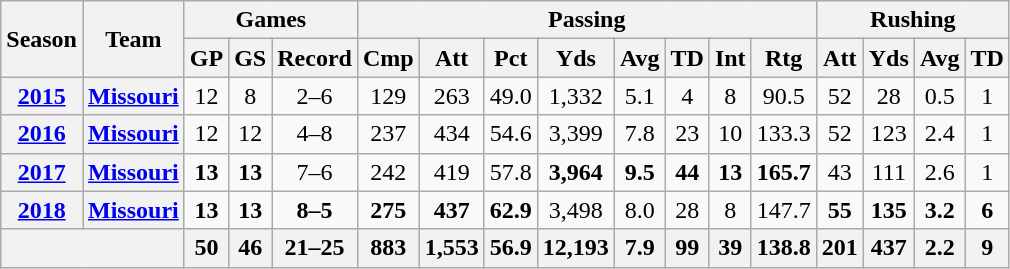<table class="wikitable" style="text-align:center;">
<tr>
<th rowspan="2">Season</th>
<th rowspan="2">Team</th>
<th colspan="3">Games</th>
<th colspan="8">Passing</th>
<th colspan="5">Rushing</th>
</tr>
<tr>
<th>GP</th>
<th>GS</th>
<th>Record</th>
<th>Cmp</th>
<th>Att</th>
<th>Pct</th>
<th>Yds</th>
<th>Avg</th>
<th>TD</th>
<th>Int</th>
<th>Rtg</th>
<th>Att</th>
<th>Yds</th>
<th>Avg</th>
<th>TD</th>
</tr>
<tr>
<th><a href='#'>2015</a></th>
<th><a href='#'>Missouri</a></th>
<td>12</td>
<td>8</td>
<td>2–6</td>
<td>129</td>
<td>263</td>
<td>49.0</td>
<td>1,332</td>
<td>5.1</td>
<td>4</td>
<td>8</td>
<td>90.5</td>
<td>52</td>
<td>28</td>
<td>0.5</td>
<td>1</td>
</tr>
<tr>
<th><a href='#'>2016</a></th>
<th><a href='#'>Missouri</a></th>
<td>12</td>
<td>12</td>
<td>4–8</td>
<td>237</td>
<td>434</td>
<td>54.6</td>
<td>3,399</td>
<td>7.8</td>
<td>23</td>
<td>10</td>
<td>133.3</td>
<td>52</td>
<td>123</td>
<td>2.4</td>
<td>1</td>
</tr>
<tr>
<th><a href='#'>2017</a></th>
<th><a href='#'>Missouri</a></th>
<td><strong>13</strong></td>
<td><strong>13</strong></td>
<td>7–6</td>
<td>242</td>
<td>419</td>
<td>57.8</td>
<td><strong>3,964</strong></td>
<td><strong>9.5</strong></td>
<td><strong>44</strong></td>
<td><strong>13</strong></td>
<td><strong>165.7</strong></td>
<td>43</td>
<td>111</td>
<td>2.6</td>
<td>1</td>
</tr>
<tr>
<th><a href='#'>2018</a></th>
<th><a href='#'>Missouri</a></th>
<td><strong>13</strong></td>
<td><strong>13</strong></td>
<td><strong>8–5</strong></td>
<td><strong>275</strong></td>
<td><strong>437</strong></td>
<td><strong>62.9</strong></td>
<td>3,498</td>
<td>8.0</td>
<td>28</td>
<td>8</td>
<td>147.7</td>
<td><strong>55</strong></td>
<td><strong>135</strong></td>
<td><strong>3.2</strong></td>
<td><strong>6</strong></td>
</tr>
<tr>
<th colspan="2"></th>
<th>50</th>
<th>46</th>
<th>21–25</th>
<th>883</th>
<th>1,553</th>
<th>56.9</th>
<th>12,193</th>
<th>7.9</th>
<th>99</th>
<th>39</th>
<th>138.8</th>
<th>201</th>
<th>437</th>
<th>2.2</th>
<th>9</th>
</tr>
</table>
